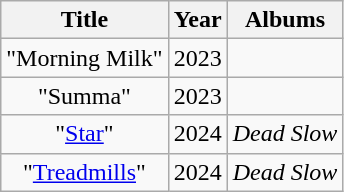<table class="wikitable plainrowheaders" style="text-align:center;" border="1">
<tr>
<th>Title</th>
<th>Year</th>
<th>Albums</th>
</tr>
<tr>
<td>"Morning Milk"</td>
<td>2023</td>
<td></td>
</tr>
<tr>
<td>"Summa"</td>
<td>2023</td>
<td></td>
</tr>
<tr>
<td>"<a href='#'>Star</a>"</td>
<td>2024</td>
<td><em>Dead Slow</em></td>
</tr>
<tr>
<td>"<a href='#'>Treadmills</a>"</td>
<td>2024</td>
<td><em>Dead Slow</em></td>
</tr>
</table>
